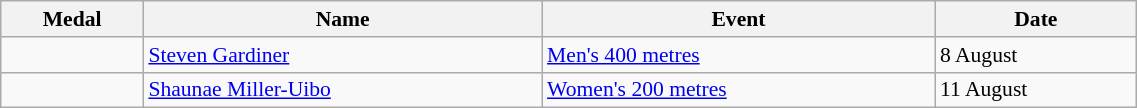<table class=wikitable style=font-size:90% width=60%>
<tr>
<th>Medal</th>
<th>Name</th>
<th>Event</th>
<th>Date</th>
</tr>
<tr>
<td></td>
<td><a href='#'>Steven Gardiner</a></td>
<td><a href='#'>Men's 400 metres</a></td>
<td>8 August</td>
</tr>
<tr>
<td></td>
<td><a href='#'>Shaunae Miller-Uibo</a></td>
<td><a href='#'>Women's 200 metres</a></td>
<td>11 August</td>
</tr>
</table>
